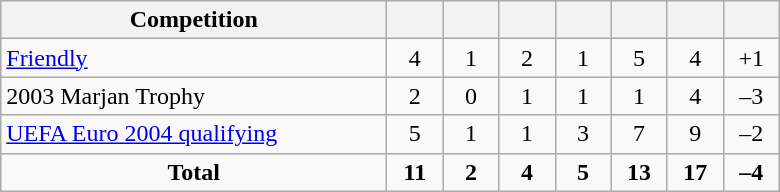<table class="wikitable" style="text-align: center;">
<tr>
<th width=250>Competition</th>
<th width=30></th>
<th width=30></th>
<th width=30></th>
<th width=30></th>
<th width=30></th>
<th width=30></th>
<th width=30></th>
</tr>
<tr>
<td align=left><a href='#'>Friendly</a></td>
<td>4</td>
<td>1</td>
<td>2</td>
<td>1</td>
<td>5</td>
<td>4</td>
<td>+1</td>
</tr>
<tr>
<td align=left>2003 Marjan Trophy</td>
<td>2</td>
<td>0</td>
<td>1</td>
<td>1</td>
<td>1</td>
<td>4</td>
<td>–3</td>
</tr>
<tr>
<td align=left><a href='#'>UEFA Euro 2004 qualifying</a></td>
<td>5</td>
<td>1</td>
<td>1</td>
<td>3</td>
<td>7</td>
<td>9</td>
<td>–2</td>
</tr>
<tr>
<td><strong>Total</strong></td>
<td><strong>11</strong></td>
<td><strong>2</strong></td>
<td><strong>4</strong></td>
<td><strong>5</strong></td>
<td><strong>13</strong></td>
<td><strong>17</strong></td>
<td><strong>–4</strong></td>
</tr>
</table>
